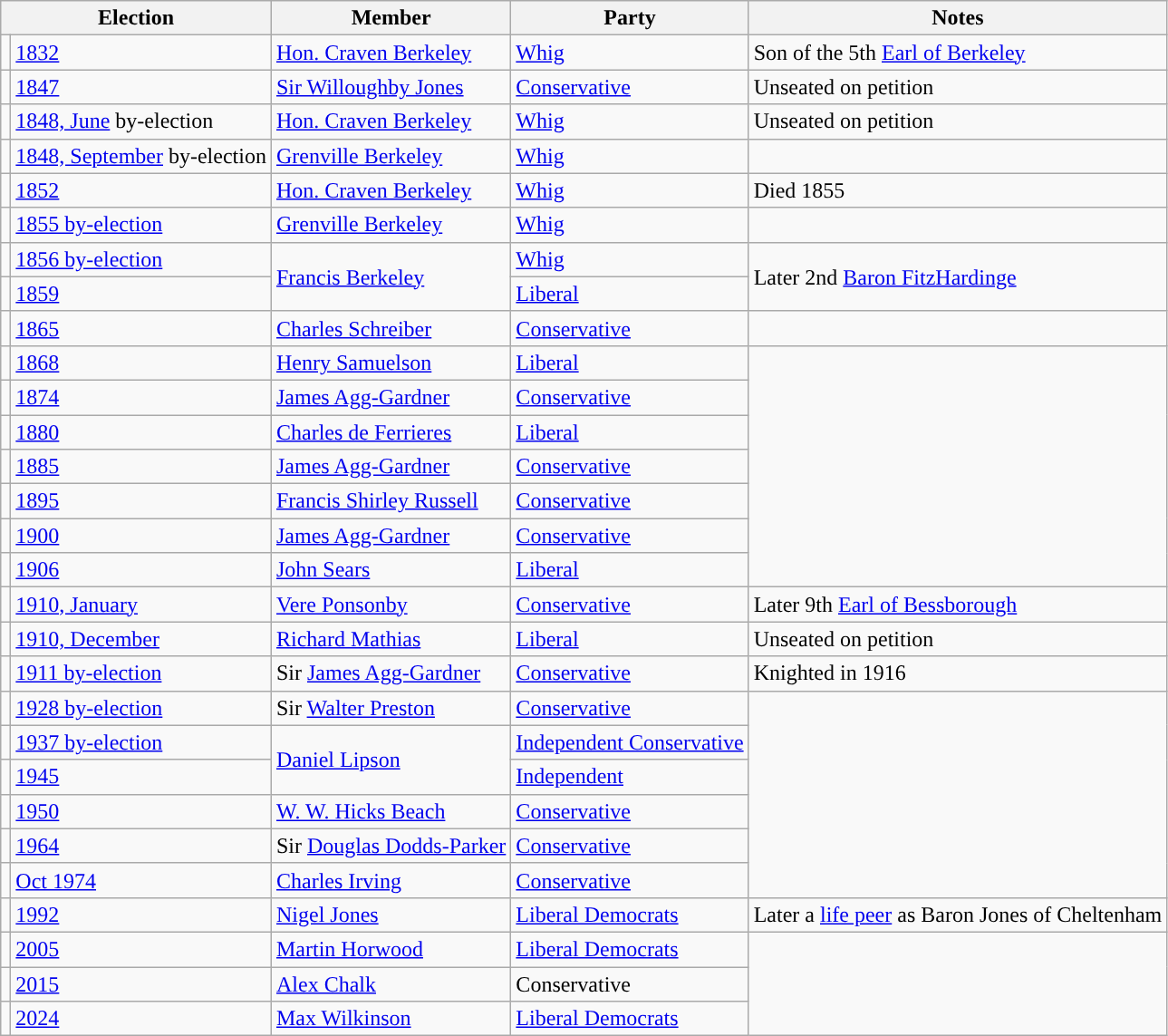<table class="wikitable">
<tr>
<th colspan="2">Election</th>
<th>Member</th>
<th>Party</th>
<th>Notes</th>
</tr>
<tr>
<td style="color:inherit;background-color: "></td>
<td><a href='#'>1832</a></td>
<td><a href='#'>Hon. Craven Berkeley</a></td>
<td><a href='#'>Whig</a></td>
<td>Son of the 5th <a href='#'>Earl of Berkeley</a></td>
</tr>
<tr>
<td style="color:inherit;background-color: "></td>
<td><a href='#'>1847</a></td>
<td><a href='#'>Sir Willoughby Jones</a></td>
<td><a href='#'>Conservative</a></td>
<td>Unseated on petition</td>
</tr>
<tr>
<td style="color:inherit;background-color: "></td>
<td><a href='#'>1848, June</a> by-election</td>
<td><a href='#'>Hon. Craven Berkeley</a></td>
<td><a href='#'>Whig</a></td>
<td>Unseated on petition</td>
</tr>
<tr>
<td style="color:inherit;background-color: "></td>
<td><a href='#'>1848, September</a> by-election</td>
<td><a href='#'>Grenville Berkeley</a></td>
<td><a href='#'>Whig</a></td>
</tr>
<tr>
<td style="color:inherit;background-color: "></td>
<td><a href='#'>1852</a></td>
<td><a href='#'>Hon. Craven Berkeley</a></td>
<td><a href='#'>Whig</a></td>
<td>Died 1855</td>
</tr>
<tr>
<td style="color:inherit;background-color: "></td>
<td><a href='#'>1855 by-election</a></td>
<td><a href='#'>Grenville Berkeley</a></td>
<td><a href='#'>Whig</a></td>
</tr>
<tr>
<td style="color:inherit;background-color: "></td>
<td><a href='#'>1856 by-election</a></td>
<td rowspan="2"><a href='#'>Francis Berkeley</a></td>
<td><a href='#'>Whig</a></td>
<td rowspan="2">Later 2nd <a href='#'>Baron FitzHardinge</a></td>
</tr>
<tr>
<td style="color:inherit;background-color: "></td>
<td><a href='#'>1859</a></td>
<td><a href='#'>Liberal</a></td>
</tr>
<tr>
<td style="color:inherit;background-color: "></td>
<td><a href='#'>1865</a></td>
<td><a href='#'>Charles Schreiber</a></td>
<td><a href='#'>Conservative</a></td>
<td></td>
</tr>
<tr>
<td style="color:inherit;background-color: "></td>
<td><a href='#'>1868</a></td>
<td><a href='#'>Henry Samuelson</a></td>
<td><a href='#'>Liberal</a></td>
</tr>
<tr>
<td style="color:inherit;background-color: "></td>
<td><a href='#'>1874</a></td>
<td><a href='#'>James Agg-Gardner</a></td>
<td><a href='#'>Conservative</a></td>
</tr>
<tr>
<td style="color:inherit;background-color: "></td>
<td><a href='#'>1880</a></td>
<td><a href='#'>Charles de Ferrieres</a></td>
<td><a href='#'>Liberal</a></td>
</tr>
<tr>
<td style="color:inherit;background-color: "></td>
<td><a href='#'>1885</a></td>
<td><a href='#'>James Agg-Gardner</a></td>
<td><a href='#'>Conservative</a></td>
</tr>
<tr>
<td style="color:inherit;background-color: "></td>
<td><a href='#'>1895</a></td>
<td><a href='#'>Francis Shirley Russell</a></td>
<td><a href='#'>Conservative</a></td>
</tr>
<tr>
<td style="color:inherit;background-color: "></td>
<td><a href='#'>1900</a></td>
<td><a href='#'>James Agg-Gardner</a></td>
<td><a href='#'>Conservative</a></td>
</tr>
<tr>
<td style="color:inherit;background-color: "></td>
<td><a href='#'>1906</a></td>
<td><a href='#'>John Sears</a></td>
<td><a href='#'>Liberal</a></td>
</tr>
<tr>
<td style="color:inherit;background-color: "></td>
<td><a href='#'>1910, January</a></td>
<td><a href='#'>Vere Ponsonby</a></td>
<td><a href='#'>Conservative</a></td>
<td>Later 9th <a href='#'>Earl of Bessborough</a></td>
</tr>
<tr>
<td style="color:inherit;background-color: "></td>
<td><a href='#'>1910, December</a></td>
<td><a href='#'>Richard Mathias</a> </td>
<td><a href='#'>Liberal</a></td>
<td>Unseated on petition</td>
</tr>
<tr>
<td style="color:inherit;background-color: "></td>
<td><a href='#'>1911 by-election</a></td>
<td>Sir <a href='#'>James Agg-Gardner</a> </td>
<td><a href='#'>Conservative</a></td>
<td>Knighted in 1916</td>
</tr>
<tr>
<td style="color:inherit;background-color: "></td>
<td><a href='#'>1928 by-election</a></td>
<td>Sir <a href='#'>Walter Preston</a></td>
<td><a href='#'>Conservative</a></td>
</tr>
<tr>
<td style="color:inherit;background-color: "></td>
<td><a href='#'>1937 by-election</a></td>
<td rowspan=2><a href='#'>Daniel Lipson</a></td>
<td><a href='#'>Independent Conservative</a></td>
</tr>
<tr>
<td style="color:inherit;background-color: "></td>
<td><a href='#'>1945</a></td>
<td><a href='#'>Independent</a></td>
</tr>
<tr>
<td style="color:inherit;background-color: "></td>
<td><a href='#'>1950</a></td>
<td><a href='#'>W. W. Hicks Beach</a></td>
<td><a href='#'>Conservative</a></td>
</tr>
<tr>
<td style="color:inherit;background-color: "></td>
<td><a href='#'>1964</a></td>
<td>Sir <a href='#'>Douglas Dodds-Parker</a></td>
<td><a href='#'>Conservative</a></td>
</tr>
<tr>
<td style="color:inherit;background-color: "></td>
<td><a href='#'>Oct 1974</a></td>
<td><a href='#'>Charles Irving</a></td>
<td><a href='#'>Conservative</a></td>
</tr>
<tr>
<td style="color:inherit;background-color: "></td>
<td><a href='#'>1992</a></td>
<td><a href='#'>Nigel Jones</a></td>
<td><a href='#'>Liberal Democrats</a></td>
<td>Later a <a href='#'>life peer</a> as Baron Jones of Cheltenham</td>
</tr>
<tr>
<td style="color:inherit;background-color: "></td>
<td><a href='#'>2005</a></td>
<td><a href='#'>Martin Horwood</a></td>
<td><a href='#'>Liberal Democrats</a></td>
</tr>
<tr>
<td style="color:inherit;background-color: "></td>
<td><a href='#'>2015</a></td>
<td><a href='#'>Alex Chalk</a></td>
<td>Conservative</td>
</tr>
<tr>
<td style="color:inherit;background-color: "></td>
<td><a href='#'>2024</a></td>
<td><a href='#'>Max Wilkinson</a></td>
<td><a href='#'>Liberal Democrats</a></td>
</tr>
</table>
